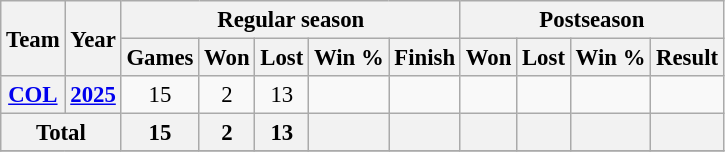<table class="wikitable" style="font-size: 95%; text-align:center;">
<tr>
<th rowspan="2">Team</th>
<th rowspan="2">Year</th>
<th colspan="5">Regular season</th>
<th colspan="4">Postseason</th>
</tr>
<tr>
<th>Games</th>
<th>Won</th>
<th>Lost</th>
<th>Win %</th>
<th>Finish</th>
<th>Won</th>
<th>Lost</th>
<th>Win %</th>
<th>Result</th>
</tr>
<tr>
<th><a href='#'>COL</a></th>
<th><a href='#'>2025</a></th>
<td>15</td>
<td>2</td>
<td>13</td>
<td></td>
<td></td>
<td></td>
<td></td>
<td></td>
<td></td>
</tr>
<tr>
<th colspan="2">Total</th>
<th>15</th>
<th>2</th>
<th>13</th>
<th></th>
<th></th>
<th></th>
<th></th>
<th></th>
<th></th>
</tr>
<tr>
</tr>
</table>
